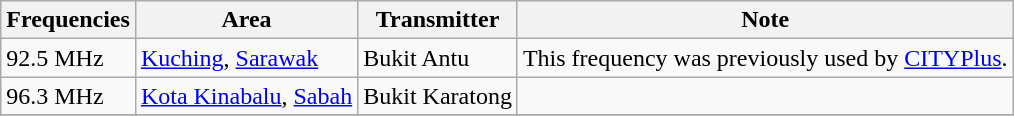<table class="wikitable">
<tr>
<th>Frequencies</th>
<th>Area</th>
<th>Transmitter</th>
<th>Note</th>
</tr>
<tr>
<td>92.5 MHz</td>
<td><a href='#'>Kuching</a>, <a href='#'>Sarawak</a></td>
<td>Bukit Antu</td>
<td>This frequency was previously used by <a href='#'>CITYPlus</a>.</td>
</tr>
<tr>
<td>96.3 MHz</td>
<td><a href='#'>Kota Kinabalu</a>, <a href='#'>Sabah</a></td>
<td>Bukit Karatong</td>
<td></td>
</tr>
<tr>
</tr>
</table>
